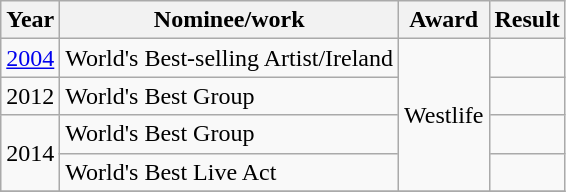<table class="wikitable">
<tr>
<th>Year</th>
<th>Nominee/work</th>
<th>Award</th>
<th>Result</th>
</tr>
<tr>
<td><a href='#'>2004</a></td>
<td>World's Best-selling Artist/Ireland</td>
<td rowspan="4">Westlife</td>
<td></td>
</tr>
<tr>
<td>2012</td>
<td>World's Best Group</td>
<td></td>
</tr>
<tr>
<td rowspan="2">2014</td>
<td>World's Best Group</td>
<td></td>
</tr>
<tr>
<td>World's Best Live Act</td>
<td></td>
</tr>
<tr>
</tr>
</table>
